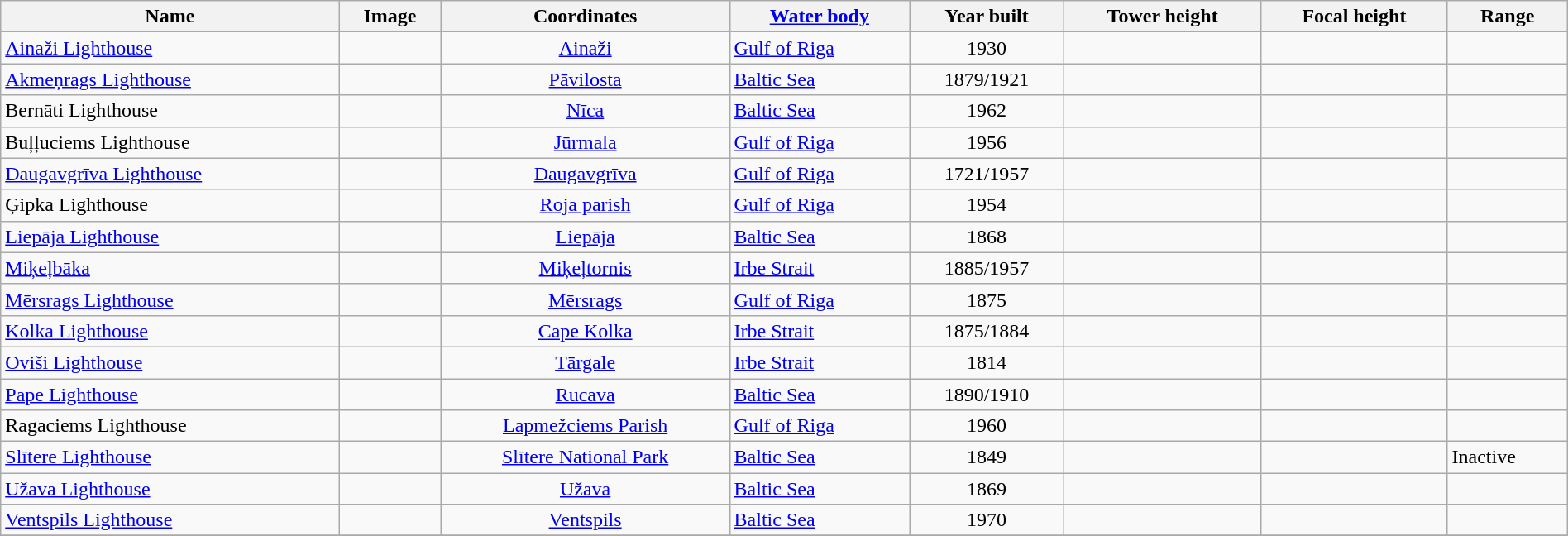<table class="sortable wikitable" style="width:100%; margin:auto;">
<tr>
<th scope="col" ! data-sort-type=text>Name</th>
<th scope="col">Image</th>
<th scope="col" ! data-sort-type=text>Coordinates</th>
<th scope="col"><a href='#'>Water body</a></th>
<th scope="col">Year built</th>
<th scope="col">Tower height</th>
<th scope="col">Focal height</th>
<th scope="col">Range</th>
</tr>
<tr>
<td><a href='#'>Ainaži Lighthouse</a></td>
<td align="center"! data-sort-value="Ainaži"></td>
<td align="center"><a href='#'>Ainaži</a><br></td>
<td><a href='#'>Gulf of Riga</a></td>
<td align="center">1930</td>
<td align="center"></td>
<td align="center"></td>
<td align="center"></td>
</tr>
<tr>
<td><a href='#'>Akmeņrags Lighthouse</a></td>
<td align="center"></td>
<td align="center"><a href='#'>Pāvilosta</a><br></td>
<td><a href='#'>Baltic Sea</a></td>
<td align="center">1879/1921</td>
<td align="center"></td>
<td align="center"></td>
<td align="center"></td>
</tr>
<tr>
<td>Bernāti Lighthouse</td>
<td align="center"></td>
<td align="center"><a href='#'>Nīca</a><br></td>
<td><a href='#'>Baltic Sea</a></td>
<td align="center">1962</td>
<td align="center"></td>
<td align="center"></td>
<td align="center"></td>
</tr>
<tr>
<td>Buļļuciems Lighthouse</td>
<td align="center"></td>
<td align="center"><a href='#'>Jūrmala</a><br></td>
<td><a href='#'>Gulf of Riga</a></td>
<td align="center">1956</td>
<td align="center"></td>
<td align="center"></td>
<td align="center"></td>
</tr>
<tr>
<td><a href='#'>Daugavgrīva Lighthouse</a></td>
<td align="center"></td>
<td align="center"><a href='#'>Daugavgrīva</a><br></td>
<td><a href='#'>Gulf of Riga</a></td>
<td align="center">1721/1957</td>
<td align="center"></td>
<td align="center"></td>
<td align="center"></td>
</tr>
<tr>
<td>Ģipka Lighthouse</td>
<td align="center"></td>
<td align="center"><a href='#'>Roja parish</a><br></td>
<td><a href='#'>Gulf of Riga</a></td>
<td align="center">1954</td>
<td align="center"></td>
<td align="center"></td>
<td align="center"></td>
</tr>
<tr>
<td><a href='#'>Liepāja Lighthouse</a></td>
<td align="center"></td>
<td align="center"><a href='#'>Liepāja</a><br></td>
<td><a href='#'>Baltic Sea</a></td>
<td align="center">1868</td>
<td align="center"></td>
<td align="center"></td>
<td align="center"></td>
</tr>
<tr>
<td><a href='#'>Miķeļbāka</a></td>
<td align="center"></td>
<td align="center"><a href='#'>Miķeļtornis</a><br></td>
<td><a href='#'>Irbe Strait</a></td>
<td align="center">1885/1957</td>
<td align="center"></td>
<td align="center"></td>
<td align="center"></td>
</tr>
<tr>
<td><a href='#'>Mērsrags Lighthouse</a></td>
<td align="center"></td>
<td align="center"><a href='#'>Mērsrags</a><br></td>
<td><a href='#'>Gulf of Riga</a></td>
<td align="center">1875</td>
<td align="center"></td>
<td align="center"></td>
<td align="center"></td>
</tr>
<tr>
<td><a href='#'>Kolka Lighthouse</a></td>
<td align="center"></td>
<td align="center"><a href='#'>Cape Kolka</a><br></td>
<td><a href='#'>Irbe Strait</a></td>
<td align="center">1875/1884</td>
<td align="center"></td>
<td align="center"></td>
<td align="center"></td>
</tr>
<tr>
<td><a href='#'>Oviši Lighthouse</a></td>
<td align="center"></td>
<td align="center"><a href='#'>Tārgale</a><br></td>
<td><a href='#'>Irbe Strait</a></td>
<td align="center">1814</td>
<td align="center"></td>
<td align="center"></td>
<td align="center"></td>
</tr>
<tr>
<td><a href='#'>Pape Lighthouse</a></td>
<td align="center"></td>
<td align="center"><a href='#'>Rucava</a><br></td>
<td><a href='#'>Baltic Sea</a></td>
<td align="center">1890/1910</td>
<td align="center"></td>
<td align="center"></td>
<td align="center"></td>
</tr>
<tr>
<td>Ragaciems Lighthouse</td>
<td align="center"></td>
<td align="center"><a href='#'>Lapmežciems Parish</a><br></td>
<td><a href='#'>Gulf of Riga</a></td>
<td align="center">1960</td>
<td align="center"></td>
<td align="center"></td>
<td align="center"></td>
</tr>
<tr>
<td><a href='#'>Slītere Lighthouse</a></td>
<td align="center"></td>
<td align="center"><a href='#'>Slītere National Park</a><br></td>
<td><a href='#'>Baltic Sea</a></td>
<td align="center">1849</td>
<td align="center"></td>
<td align="center"></td>
<td>Inactive</td>
</tr>
<tr>
<td><a href='#'>Užava Lighthouse</a></td>
<td align="center"></td>
<td align="center"><a href='#'>Užava</a><br></td>
<td><a href='#'>Baltic Sea</a></td>
<td align="center">1869</td>
<td align="center"></td>
<td align="center"></td>
<td align="center"></td>
</tr>
<tr>
<td><a href='#'>Ventspils Lighthouse</a></td>
<td align="center"></td>
<td align="center"><a href='#'>Ventspils</a><br></td>
<td><a href='#'>Baltic Sea</a></td>
<td align="center">1970</td>
<td align="center"></td>
<td align="center"></td>
<td align="center"></td>
</tr>
<tr>
</tr>
</table>
